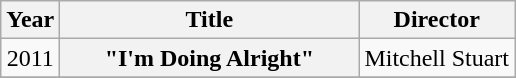<table class="wikitable plainrowheaders" style="text-align:center;">
<tr>
<th>Year</th>
<th style="width:12em;">Title</th>
<th>Director</th>
</tr>
<tr>
<td>2011</td>
<th scope="row">"I'm Doing Alright"</th>
<td>Mitchell Stuart</td>
</tr>
<tr>
</tr>
</table>
